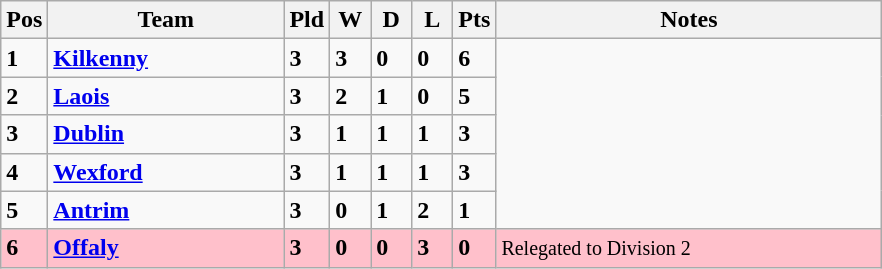<table class="wikitable" style="text-align: centre;">
<tr>
<th width=20>Pos</th>
<th width=150>Team</th>
<th width=20>Pld</th>
<th width=20>W</th>
<th width=20>D</th>
<th width=20>L</th>
<th width=20>Pts</th>
<th width=250>Notes</th>
</tr>
<tr style>
<td><strong>1</strong></td>
<td align=left><strong> <a href='#'>Kilkenny</a> </strong></td>
<td><strong>3</strong></td>
<td><strong>3</strong></td>
<td><strong>0</strong></td>
<td><strong>0</strong></td>
<td><strong>6</strong></td>
</tr>
<tr style>
<td><strong>2</strong></td>
<td align=left><strong> <a href='#'>Laois</a> </strong></td>
<td><strong>3</strong></td>
<td><strong>2</strong></td>
<td><strong>1</strong></td>
<td><strong>0</strong></td>
<td><strong>5</strong></td>
</tr>
<tr style>
<td><strong>3</strong></td>
<td align=left><strong> <a href='#'>Dublin</a> </strong></td>
<td><strong>3</strong></td>
<td><strong>1</strong></td>
<td><strong>1</strong></td>
<td><strong>1</strong></td>
<td><strong>3</strong></td>
</tr>
<tr style>
<td><strong>4</strong></td>
<td align=left><strong> <a href='#'>Wexford</a> </strong></td>
<td><strong>3</strong></td>
<td><strong>1</strong></td>
<td><strong>1</strong></td>
<td><strong>1</strong></td>
<td><strong>3</strong></td>
</tr>
<tr style>
<td><strong>5</strong></td>
<td align=left><strong> <a href='#'>Antrim</a> </strong></td>
<td><strong>3</strong></td>
<td><strong>0</strong></td>
<td><strong>1</strong></td>
<td><strong>2</strong></td>
<td><strong>1</strong></td>
</tr>
<tr style="background:#FFC0CB;">
<td><strong>6</strong></td>
<td align=left><strong> <a href='#'>Offaly</a> </strong></td>
<td><strong>3</strong></td>
<td><strong>0</strong></td>
<td><strong>0</strong></td>
<td><strong>3</strong></td>
<td><strong>0</strong></td>
<td><small> Relegated to Division 2</small></td>
</tr>
</table>
